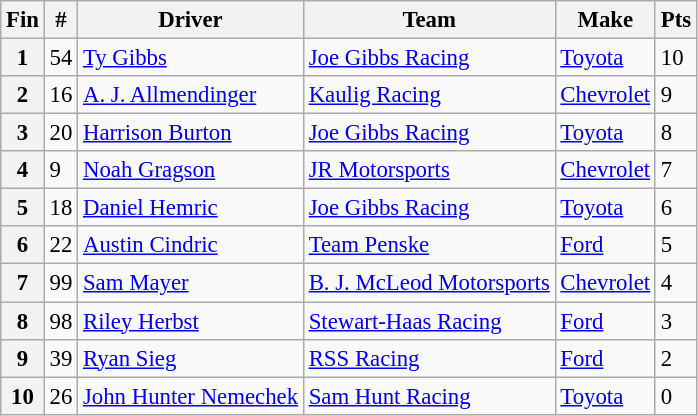<table class="wikitable" style="font-size: 95%;">
<tr>
<th>Fin</th>
<th>#</th>
<th>Driver</th>
<th>Team</th>
<th>Make</th>
<th>Pts</th>
</tr>
<tr>
<th>1</th>
<td>54</td>
<td><a href='#'>Ty Gibbs</a></td>
<td><a href='#'>Joe Gibbs Racing</a></td>
<td><a href='#'>Toyota</a></td>
<td>10</td>
</tr>
<tr>
<th>2</th>
<td>16</td>
<td><a href='#'>A. J. Allmendinger</a></td>
<td><a href='#'>Kaulig Racing</a></td>
<td><a href='#'>Chevrolet</a></td>
<td>9</td>
</tr>
<tr>
<th>3</th>
<td>20</td>
<td><a href='#'>Harrison Burton</a></td>
<td><a href='#'>Joe Gibbs Racing</a></td>
<td><a href='#'>Toyota</a></td>
<td>8</td>
</tr>
<tr>
<th>4</th>
<td>9</td>
<td><a href='#'>Noah Gragson</a></td>
<td><a href='#'>JR Motorsports</a></td>
<td><a href='#'>Chevrolet</a></td>
<td>7</td>
</tr>
<tr>
<th>5</th>
<td>18</td>
<td><a href='#'>Daniel Hemric</a></td>
<td><a href='#'>Joe Gibbs Racing</a></td>
<td><a href='#'>Toyota</a></td>
<td>6</td>
</tr>
<tr>
<th>6</th>
<td>22</td>
<td><a href='#'>Austin Cindric</a></td>
<td><a href='#'>Team Penske</a></td>
<td><a href='#'>Ford</a></td>
<td>5</td>
</tr>
<tr>
<th>7</th>
<td>99</td>
<td><a href='#'>Sam Mayer</a></td>
<td><a href='#'>B. J. McLeod Motorsports</a></td>
<td><a href='#'>Chevrolet</a></td>
<td>4</td>
</tr>
<tr>
<th>8</th>
<td>98</td>
<td><a href='#'>Riley Herbst</a></td>
<td><a href='#'>Stewart-Haas Racing</a></td>
<td><a href='#'>Ford</a></td>
<td>3</td>
</tr>
<tr>
<th>9</th>
<td>39</td>
<td><a href='#'>Ryan Sieg</a></td>
<td><a href='#'>RSS Racing</a></td>
<td><a href='#'>Ford</a></td>
<td>2</td>
</tr>
<tr>
<th>10</th>
<td>26</td>
<td><a href='#'>John Hunter Nemechek</a></td>
<td><a href='#'>Sam Hunt Racing</a></td>
<td><a href='#'>Toyota</a></td>
<td>0</td>
</tr>
</table>
